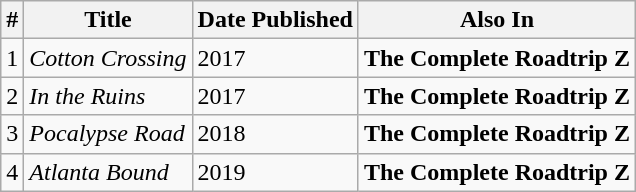<table class="wikitable">
<tr>
<th>#</th>
<th>Title</th>
<th>Date Published</th>
<th>Also In</th>
</tr>
<tr>
<td>1</td>
<td><em>Cotton Crossing</em></td>
<td>2017</td>
<td><strong>The Complete Roadtrip Z</strong></td>
</tr>
<tr>
<td>2</td>
<td><em>In the Ruins</em></td>
<td>2017</td>
<td><strong>The Complete Roadtrip Z</strong></td>
</tr>
<tr>
<td>3</td>
<td><em>Pocalypse Road</em></td>
<td>2018</td>
<td><strong>The Complete Roadtrip Z</strong></td>
</tr>
<tr>
<td>4</td>
<td><em>Atlanta Bound</em></td>
<td>2019</td>
<td><strong>The Complete Roadtrip Z</strong></td>
</tr>
</table>
